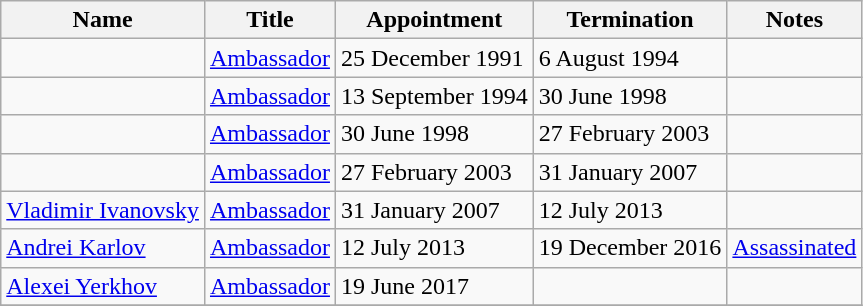<table class="wikitable">
<tr valign="middle">
<th>Name</th>
<th>Title</th>
<th>Appointment</th>
<th>Termination</th>
<th>Notes</th>
</tr>
<tr>
<td></td>
<td><a href='#'>Ambassador</a></td>
<td>25 December 1991</td>
<td>6 August 1994</td>
<td></td>
</tr>
<tr>
<td></td>
<td><a href='#'>Ambassador</a></td>
<td>13 September 1994</td>
<td>30 June 1998</td>
<td></td>
</tr>
<tr>
<td></td>
<td><a href='#'>Ambassador</a></td>
<td>30 June 1998</td>
<td>27 February 2003</td>
<td></td>
</tr>
<tr>
<td></td>
<td><a href='#'>Ambassador</a></td>
<td>27 February 2003</td>
<td>31 January 2007</td>
<td></td>
</tr>
<tr>
<td><a href='#'>Vladimir Ivanovsky</a></td>
<td><a href='#'>Ambassador</a></td>
<td>31 January 2007</td>
<td>12 July 2013</td>
<td></td>
</tr>
<tr>
<td><a href='#'>Andrei Karlov</a></td>
<td><a href='#'>Ambassador</a></td>
<td>12 July 2013</td>
<td>19 December 2016</td>
<td><a href='#'>Assassinated</a></td>
</tr>
<tr>
<td><a href='#'>Alexei Yerkhov</a></td>
<td><a href='#'>Ambassador</a></td>
<td>19 June 2017</td>
<td></td>
<td></td>
</tr>
<tr>
</tr>
</table>
